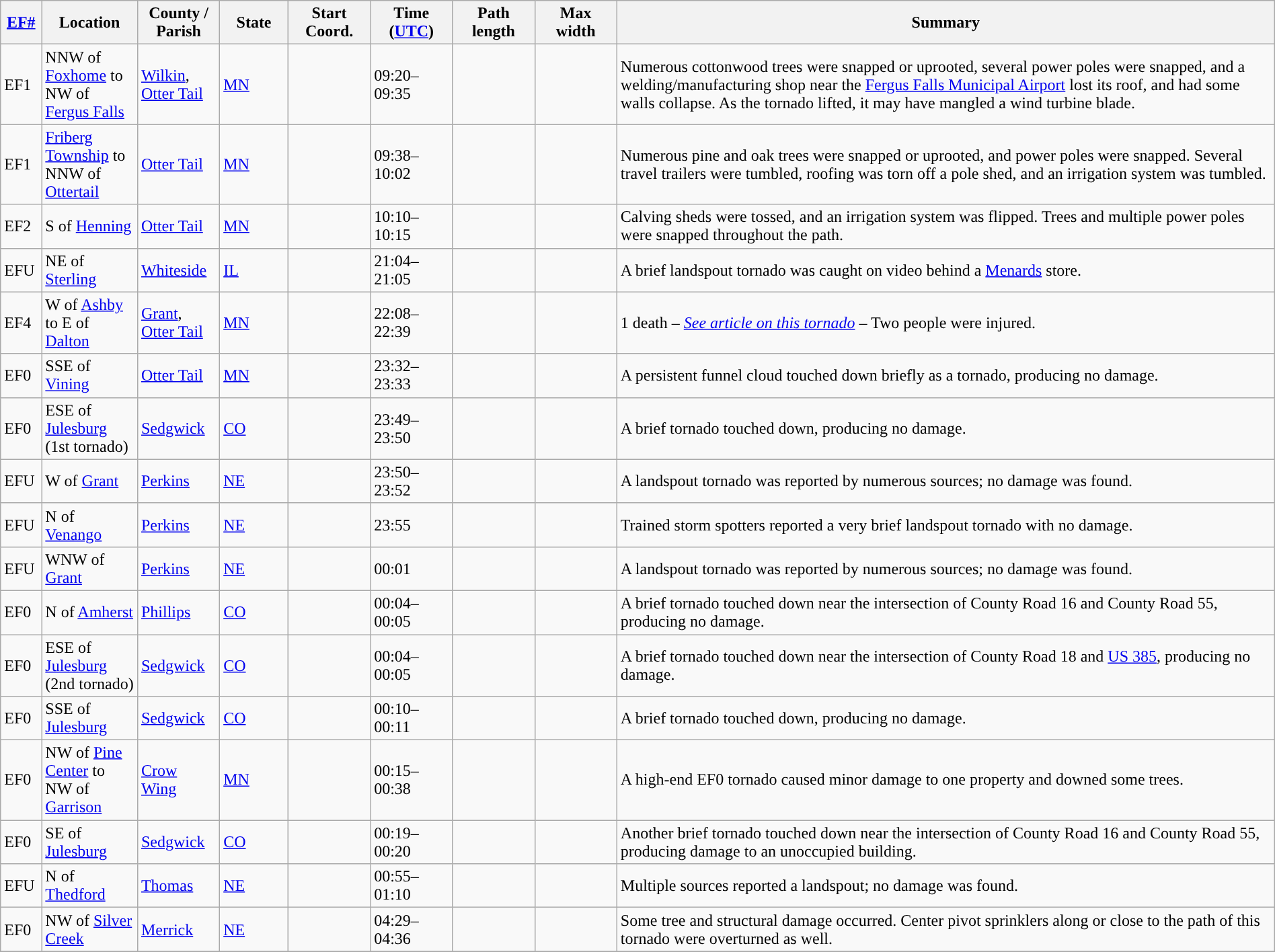<table class="wikitable sortable" style="width:100%;">
<tr>
<th scope="col"  style="width:3%; text-align:center;"><a href='#'>EF#</a></th>
<th scope="col"  style="width:7%; text-align:center;" class="unsortable">Location</th>
<th scope="col"  style="width:6%; text-align:center;" class="unsortable">County / Parish</th>
<th scope="col"  style="width:5%; text-align:center;">State</th>
<th scope="col"  style="width:6%; text-align:center;">Start Coord.</th>
<th scope="col"  style="width:6%; text-align:center;">Time (<a href='#'>UTC</a>)</th>
<th scope="col"  style="width:6%; text-align:center;">Path length</th>
<th scope="col"  style="width:6%; text-align:center;">Max width</th>
<th scope="col" class="unsortable" style="width:48%; text-align:center;">Summary</th>
</tr>
<tr>
<td>EF1</td>
<td>NNW of <a href='#'>Foxhome</a> to NW of <a href='#'>Fergus Falls</a></td>
<td><a href='#'>Wilkin</a>, <a href='#'>Otter Tail</a></td>
<td><a href='#'>MN</a></td>
<td></td>
<td>09:20–09:35</td>
<td></td>
<td></td>
<td>Numerous cottonwood trees were snapped or uprooted, several power poles were snapped, and a welding/manufacturing shop near the <a href='#'>Fergus Falls Municipal Airport</a> lost its roof, and had some walls collapse. As the tornado lifted, it may have mangled a wind turbine blade.</td>
</tr>
<tr>
<td>EF1</td>
<td><a href='#'>Friberg Township</a> to NNW of <a href='#'>Ottertail</a></td>
<td><a href='#'>Otter Tail</a></td>
<td><a href='#'>MN</a></td>
<td></td>
<td>09:38–10:02</td>
<td></td>
<td></td>
<td>Numerous pine and oak trees were snapped or uprooted, and power poles were snapped. Several travel trailers were tumbled, roofing was torn off a pole shed, and an irrigation system was tumbled.</td>
</tr>
<tr>
<td>EF2</td>
<td>S of <a href='#'>Henning</a></td>
<td><a href='#'>Otter Tail</a></td>
<td><a href='#'>MN</a></td>
<td></td>
<td>10:10–10:15</td>
<td></td>
<td></td>
<td>Calving sheds were tossed, and an irrigation system was flipped. Trees and multiple power poles were snapped throughout the path.</td>
</tr>
<tr>
<td>EFU</td>
<td>NE of <a href='#'>Sterling</a></td>
<td><a href='#'>Whiteside</a></td>
<td><a href='#'>IL</a></td>
<td></td>
<td>21:04–21:05</td>
<td></td>
<td></td>
<td>A brief landspout tornado was caught on video behind a <a href='#'>Menards</a> store.</td>
</tr>
<tr>
<td>EF4</td>
<td>W of <a href='#'>Ashby</a> to E of <a href='#'>Dalton</a></td>
<td><a href='#'>Grant</a>, <a href='#'>Otter Tail</a></td>
<td><a href='#'>MN</a></td>
<td></td>
<td>22:08–22:39</td>
<td></td>
<td></td>
<td>1 death – <em><a href='#'>See article on this tornado</a></em> – Two people were injured.</td>
</tr>
<tr>
<td>EF0</td>
<td>SSE of <a href='#'>Vining</a></td>
<td><a href='#'>Otter Tail</a></td>
<td><a href='#'>MN</a></td>
<td></td>
<td>23:32–23:33</td>
<td></td>
<td></td>
<td>A persistent funnel cloud touched down briefly as a tornado, producing no damage.</td>
</tr>
<tr>
<td>EF0</td>
<td>ESE of <a href='#'>Julesburg</a> (1st tornado)</td>
<td><a href='#'>Sedgwick</a></td>
<td><a href='#'>CO</a></td>
<td></td>
<td>23:49–23:50</td>
<td></td>
<td></td>
<td>A brief tornado touched down, producing no damage.</td>
</tr>
<tr>
<td>EFU</td>
<td>W of <a href='#'>Grant</a></td>
<td><a href='#'>Perkins</a></td>
<td><a href='#'>NE</a></td>
<td></td>
<td>23:50–23:52</td>
<td></td>
<td></td>
<td>A landspout tornado was reported by numerous sources; no damage was found.</td>
</tr>
<tr>
<td>EFU</td>
<td>N of <a href='#'>Venango</a></td>
<td><a href='#'>Perkins</a></td>
<td><a href='#'>NE</a></td>
<td></td>
<td>23:55</td>
<td></td>
<td></td>
<td>Trained storm spotters reported a very brief landspout tornado with no damage.</td>
</tr>
<tr>
<td>EFU</td>
<td>WNW of <a href='#'>Grant</a></td>
<td><a href='#'>Perkins</a></td>
<td><a href='#'>NE</a></td>
<td></td>
<td>00:01</td>
<td></td>
<td></td>
<td>A landspout tornado was reported by numerous sources; no damage was found.</td>
</tr>
<tr>
<td>EF0</td>
<td>N of <a href='#'>Amherst</a></td>
<td><a href='#'>Phillips</a></td>
<td><a href='#'>CO</a></td>
<td></td>
<td>00:04–00:05</td>
<td></td>
<td></td>
<td>A brief tornado touched down near the intersection of County Road 16 and County Road 55, producing no damage.</td>
</tr>
<tr>
<td>EF0</td>
<td>ESE of <a href='#'>Julesburg</a> (2nd tornado)</td>
<td><a href='#'>Sedgwick</a></td>
<td><a href='#'>CO</a></td>
<td></td>
<td>00:04–00:05</td>
<td></td>
<td></td>
<td>A brief tornado touched down near the intersection of County Road 18 and <a href='#'>US 385</a>, producing no damage.</td>
</tr>
<tr>
<td>EF0</td>
<td>SSE of <a href='#'>Julesburg</a></td>
<td><a href='#'>Sedgwick</a></td>
<td><a href='#'>CO</a></td>
<td></td>
<td>00:10–00:11</td>
<td></td>
<td></td>
<td>A brief tornado touched down, producing no damage.</td>
</tr>
<tr>
<td>EF0</td>
<td>NW of <a href='#'>Pine Center</a> to NW of <a href='#'>Garrison</a></td>
<td><a href='#'>Crow Wing</a></td>
<td><a href='#'>MN</a></td>
<td></td>
<td>00:15–00:38</td>
<td></td>
<td></td>
<td>A high-end EF0 tornado caused minor damage to one property and downed some trees.</td>
</tr>
<tr>
<td>EF0</td>
<td>SE of <a href='#'>Julesburg</a></td>
<td><a href='#'>Sedgwick</a></td>
<td><a href='#'>CO</a></td>
<td></td>
<td>00:19–00:20</td>
<td></td>
<td></td>
<td>Another brief tornado touched down near the intersection of County Road 16 and County Road 55, producing damage to an unoccupied building.</td>
</tr>
<tr>
<td>EFU</td>
<td>N of <a href='#'>Thedford</a></td>
<td><a href='#'>Thomas</a></td>
<td><a href='#'>NE</a></td>
<td></td>
<td>00:55–01:10</td>
<td></td>
<td></td>
<td>Multiple sources reported a landspout; no damage was found.</td>
</tr>
<tr>
<td>EF0</td>
<td>NW of <a href='#'>Silver Creek</a></td>
<td><a href='#'>Merrick</a></td>
<td><a href='#'>NE</a></td>
<td></td>
<td>04:29–04:36</td>
<td></td>
<td></td>
<td>Some tree and structural damage occurred. Center pivot sprinklers along or close to the path of this tornado were overturned as well.</td>
</tr>
<tr>
</tr>
</table>
